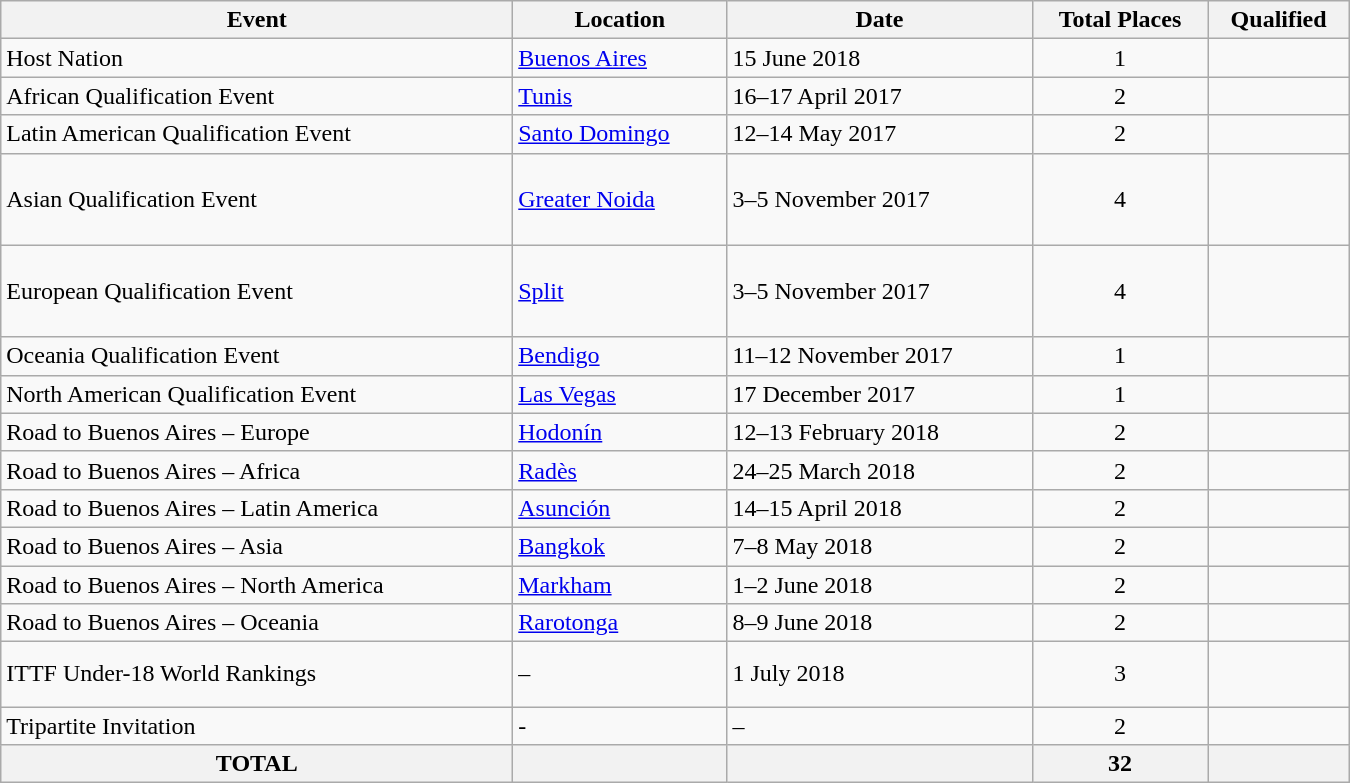<table class="wikitable" width=900>
<tr>
<th>Event</th>
<th>Location</th>
<th>Date</th>
<th>Total Places</th>
<th>Qualified</th>
</tr>
<tr>
<td>Host Nation</td>
<td> <a href='#'>Buenos Aires</a></td>
<td>15 June 2018</td>
<td align="center">1</td>
<td></td>
</tr>
<tr>
<td>African Qualification Event</td>
<td> <a href='#'>Tunis</a></td>
<td>16–17 April 2017</td>
<td align="center">2</td>
<td><br></td>
</tr>
<tr>
<td>Latin American Qualification Event</td>
<td> <a href='#'>Santo Domingo</a></td>
<td>12–14 May 2017</td>
<td align="center">2</td>
<td><br></td>
</tr>
<tr>
<td>Asian Qualification Event</td>
<td> <a href='#'>Greater Noida</a></td>
<td>3–5 November 2017</td>
<td align="center">4</td>
<td><br><br><br></td>
</tr>
<tr>
<td>European Qualification Event</td>
<td> <a href='#'>Split</a></td>
<td>3–5 November 2017</td>
<td align="center">4</td>
<td><br><br><br></td>
</tr>
<tr>
<td>Oceania Qualification Event</td>
<td> <a href='#'>Bendigo</a></td>
<td>11–12 November 2017</td>
<td align="center">1</td>
<td></td>
</tr>
<tr>
<td>North American Qualification Event</td>
<td> <a href='#'>Las Vegas</a></td>
<td>17 December 2017</td>
<td align="center">1</td>
<td></td>
</tr>
<tr>
<td>Road to Buenos Aires – Europe</td>
<td> <a href='#'>Hodonín</a></td>
<td>12–13 February 2018</td>
<td align="center">2</td>
<td><br></td>
</tr>
<tr>
<td>Road to Buenos Aires – Africa</td>
<td> <a href='#'>Radès</a></td>
<td>24–25 March 2018</td>
<td align="center">2</td>
<td><br></td>
</tr>
<tr>
<td>Road to Buenos Aires – Latin America</td>
<td> <a href='#'>Asunción</a></td>
<td>14–15 April 2018</td>
<td align="center">2</td>
<td><br></td>
</tr>
<tr>
<td>Road to Buenos Aires – Asia</td>
<td> <a href='#'>Bangkok</a></td>
<td>7–8 May 2018</td>
<td align="center">2</td>
<td><br></td>
</tr>
<tr>
<td>Road to Buenos Aires – North America</td>
<td> <a href='#'>Markham</a></td>
<td>1–2 June 2018</td>
<td align="center">2</td>
<td><br></td>
</tr>
<tr>
<td>Road to Buenos Aires – Oceania</td>
<td> <a href='#'>Rarotonga</a></td>
<td>8–9 June 2018</td>
<td align="center">2</td>
<td><br></td>
</tr>
<tr>
<td>ITTF Under-18 World Rankings</td>
<td>–</td>
<td>1 July 2018</td>
<td align="center">3</td>
<td><br><br></td>
</tr>
<tr>
<td>Tripartite Invitation</td>
<td>-</td>
<td>–</td>
<td align="center">2</td>
<td><br></td>
</tr>
<tr>
<th>TOTAL</th>
<th></th>
<th></th>
<th>32</th>
<th></th>
</tr>
</table>
